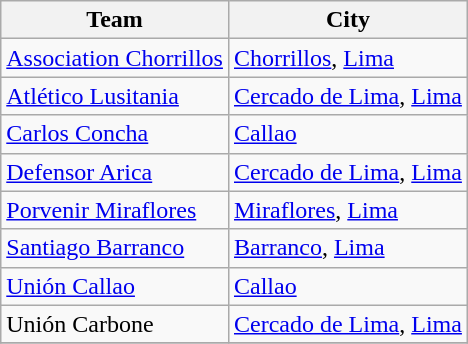<table class="wikitable sortable">
<tr>
<th>Team</th>
<th>City</th>
</tr>
<tr>
<td><a href='#'>Association Chorrillos</a></td>
<td><a href='#'>Chorrillos</a>, <a href='#'>Lima</a></td>
</tr>
<tr>
<td><a href='#'>Atlético Lusitania</a></td>
<td><a href='#'>Cercado de Lima</a>, <a href='#'>Lima</a></td>
</tr>
<tr>
<td><a href='#'>Carlos Concha</a></td>
<td><a href='#'>Callao</a></td>
</tr>
<tr>
<td><a href='#'>Defensor Arica</a></td>
<td><a href='#'>Cercado de Lima</a>, <a href='#'>Lima</a></td>
</tr>
<tr>
<td><a href='#'>Porvenir Miraflores</a></td>
<td><a href='#'>Miraflores</a>, <a href='#'>Lima</a></td>
</tr>
<tr>
<td><a href='#'>Santiago Barranco</a></td>
<td><a href='#'>Barranco</a>, <a href='#'>Lima</a></td>
</tr>
<tr>
<td><a href='#'>Unión Callao</a></td>
<td><a href='#'>Callao</a></td>
</tr>
<tr>
<td>Unión Carbone</td>
<td><a href='#'>Cercado de Lima</a>, <a href='#'>Lima</a></td>
</tr>
<tr>
</tr>
</table>
